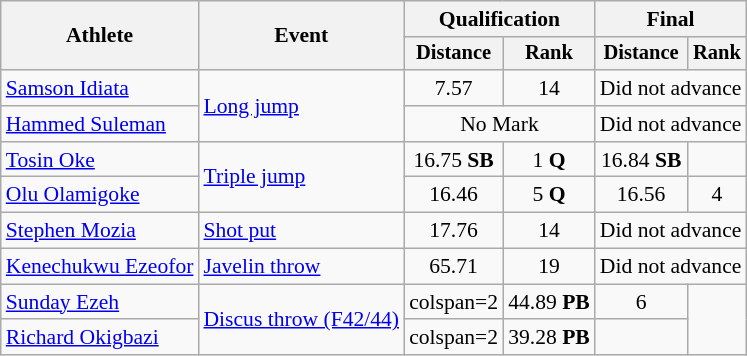<table class="wikitable" style="font-size:90%">
<tr>
<th rowspan=2>Athlete</th>
<th rowspan=2>Event</th>
<th colspan=2>Qualification</th>
<th colspan=2>Final</th>
</tr>
<tr style="font-size:95%">
<th>Distance</th>
<th>Rank</th>
<th>Distance</th>
<th>Rank</th>
</tr>
<tr align=center>
<td align=left><a href='#'>Samson Idiata</a></td>
<td style="text-align:left;" rowspan="2"><a href='#'>Long jump</a></td>
<td>7.57</td>
<td>14</td>
<td colspan=2>Did not advance</td>
</tr>
<tr align=center>
<td align=left><a href='#'>Hammed Suleman</a></td>
<td colspan=2>No Mark</td>
<td colspan=2>Did not advance</td>
</tr>
<tr align=center>
<td align=left><a href='#'>Tosin Oke</a></td>
<td style="text-align:left;" rowspan="2"><a href='#'>Triple jump</a></td>
<td>16.75 <strong>SB</strong></td>
<td>1 <strong>Q</strong></td>
<td>16.84 <strong>SB</strong></td>
<td></td>
</tr>
<tr align=center>
<td align=left><a href='#'>Olu Olamigoke</a></td>
<td>16.46</td>
<td>5 <strong>Q</strong></td>
<td>16.56</td>
<td>4</td>
</tr>
<tr align=center>
<td align=left><a href='#'>Stephen Mozia</a></td>
<td align=left><a href='#'>Shot put</a></td>
<td>17.76</td>
<td>14</td>
<td colspan=2>Did not advance</td>
</tr>
<tr align=center>
<td align=left><a href='#'>Kenechukwu Ezeofor</a></td>
<td style="text-align:left;"><a href='#'>Javelin throw</a></td>
<td>65.71</td>
<td>19</td>
<td colspan=2>Did not advance</td>
</tr>
<tr align=center>
<td align=left><a href='#'>Sunday Ezeh</a></td>
<td style="text-align:left;" rowspan="2"><a href='#'>Discus throw (F42/44)</a></td>
<td>colspan=2 </td>
<td>44.89 <strong>PB</strong></td>
<td>6</td>
</tr>
<tr align=center>
<td align=left><a href='#'>Richard Okigbazi</a></td>
<td>colspan=2 </td>
<td>39.28 <strong>PB</strong></td>
<td></td>
</tr>
</table>
